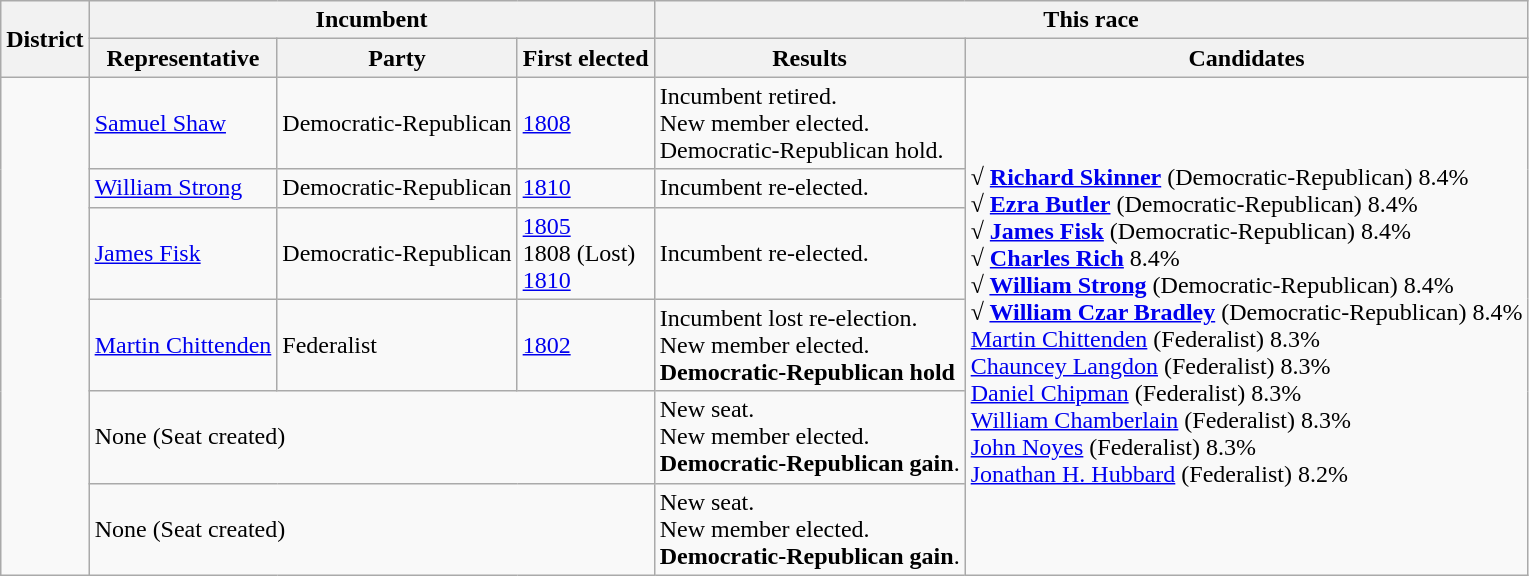<table class=wikitable>
<tr>
<th rowspan=2>District</th>
<th colspan=3>Incumbent</th>
<th colspan=2>This race</th>
</tr>
<tr>
<th>Representative</th>
<th>Party</th>
<th>First elected</th>
<th>Results</th>
<th>Candidates</th>
</tr>
<tr>
<td rowspan=6><br></td>
<td><a href='#'>Samuel Shaw</a><br></td>
<td>Democratic-Republican</td>
<td><a href='#'>1808</a></td>
<td>Incumbent retired.<br>New member elected.<br>Democratic-Republican hold.</td>
<td rowspan=6 nowrap><strong>√ <a href='#'>Richard Skinner</a></strong> (Democratic-Republican) 8.4%<br><strong>√ <a href='#'>Ezra Butler</a></strong> (Democratic-Republican) 8.4%<br><strong>√ <a href='#'>James Fisk</a></strong> (Democratic-Republican) 8.4%<br><strong>√ <a href='#'>Charles Rich</a></strong> 8.4%<br><strong>√ <a href='#'>William Strong</a></strong> (Democratic-Republican) 8.4%<br><strong>√ <a href='#'>William Czar Bradley</a></strong> (Democratic-Republican) 8.4%<br><a href='#'>Martin Chittenden</a> (Federalist) 8.3%<br><a href='#'>Chauncey Langdon</a> (Federalist) 8.3%<br><a href='#'>Daniel Chipman</a> (Federalist) 8.3%<br><a href='#'>William Chamberlain</a> (Federalist) 8.3%<br><a href='#'>John Noyes</a> (Federalist) 8.3%<br><a href='#'>Jonathan H. Hubbard</a> (Federalist) 8.2%</td>
</tr>
<tr>
<td><a href='#'>William Strong</a><br></td>
<td>Democratic-Republican</td>
<td><a href='#'>1810</a></td>
<td>Incumbent re-elected.</td>
</tr>
<tr>
<td><a href='#'>James Fisk</a><br></td>
<td>Democratic-Republican</td>
<td><a href='#'>1805</a><br>1808 (Lost)<br><a href='#'>1810</a></td>
<td>Incumbent re-elected.</td>
</tr>
<tr>
<td><a href='#'>Martin Chittenden</a><br></td>
<td>Federalist</td>
<td><a href='#'>1802</a></td>
<td>Incumbent lost re-election.<br>New member elected.<br><strong>Democratic-Republican hold</strong></td>
</tr>
<tr>
<td colspan=3>None (Seat created)</td>
<td>New seat.<br>New member elected.<br><strong>Democratic-Republican gain</strong>.</td>
</tr>
<tr>
<td colspan=3>None (Seat created)</td>
<td>New seat.<br>New member elected.<br><strong>Democratic-Republican gain</strong>.</td>
</tr>
</table>
